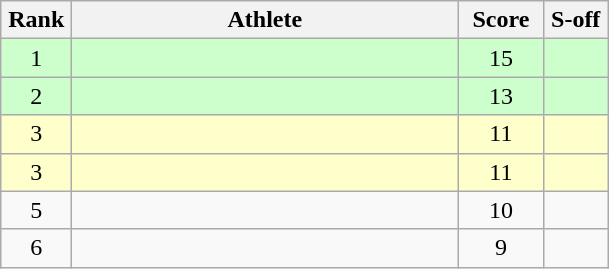<table class="wikitable" style="text-align:center">
<tr>
<th width=40>Rank</th>
<th width=250>Athlete</th>
<th width=50>Score</th>
<th width=35>S-off</th>
</tr>
<tr bgcolor=ccffcc>
<td>1</td>
<td align=left></td>
<td>15</td>
<td></td>
</tr>
<tr bgcolor=ccffcc>
<td>2</td>
<td align=left></td>
<td>13</td>
<td></td>
</tr>
<tr bgcolor=ffffcc>
<td>3</td>
<td align=left></td>
<td>11</td>
<td></td>
</tr>
<tr bgcolor=ffffcc>
<td>3</td>
<td align=left></td>
<td>11</td>
<td></td>
</tr>
<tr>
<td>5</td>
<td align=left></td>
<td>10</td>
<td></td>
</tr>
<tr>
<td>6</td>
<td align=left></td>
<td>9</td>
<td></td>
</tr>
</table>
